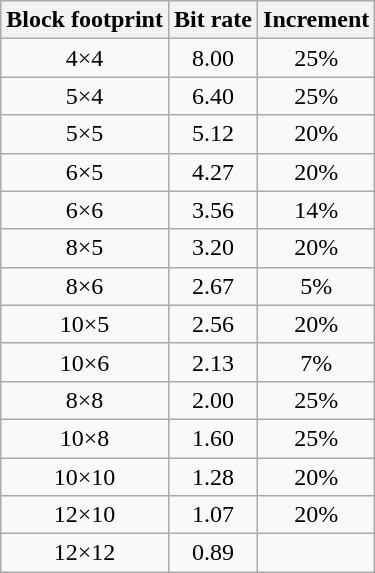<table class="wikitable">
<tr style="text-align:center;">
<th>Block footprint</th>
<th>Bit rate</th>
<th>Increment</th>
</tr>
<tr style="text-align:center;">
<td>4×4</td>
<td>8.00</td>
<td>25%</td>
</tr>
<tr style="text-align:center;">
<td>5×4</td>
<td>6.40</td>
<td>25%</td>
</tr>
<tr style="text-align:center;">
<td>5×5</td>
<td>5.12</td>
<td>20%</td>
</tr>
<tr style="text-align:center;">
<td>6×5</td>
<td>4.27</td>
<td>20%</td>
</tr>
<tr style="text-align:center;">
<td>6×6</td>
<td>3.56</td>
<td>14%</td>
</tr>
<tr style="text-align:center;">
<td>8×5</td>
<td>3.20</td>
<td>20%</td>
</tr>
<tr style="text-align:center;">
<td>8×6</td>
<td>2.67</td>
<td>5%</td>
</tr>
<tr style="text-align:center;">
<td>10×5</td>
<td>2.56</td>
<td>20%</td>
</tr>
<tr style="text-align:center;">
<td>10×6</td>
<td>2.13</td>
<td>7%</td>
</tr>
<tr style="text-align:center;">
<td>8×8</td>
<td>2.00</td>
<td>25%</td>
</tr>
<tr style="text-align:center;">
<td>10×8</td>
<td>1.60</td>
<td>25%</td>
</tr>
<tr style="text-align:center;">
<td>10×10</td>
<td>1.28</td>
<td>20%</td>
</tr>
<tr style="text-align:center;">
<td>12×10</td>
<td>1.07</td>
<td>20%</td>
</tr>
<tr style="text-align:center;">
<td>12×12</td>
<td>0.89</td>
<td></td>
</tr>
</table>
